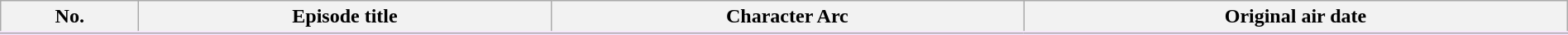<table class="wikitable" style="width:100%; margin:; background:;">
<tr style="border-bottom:3px solid #F9E4FF">
<th>No.</th>
<th>Episode title</th>
<th>Character Arc</th>
<th>Original air date</th>
</tr>
<tr>
</tr>
</table>
